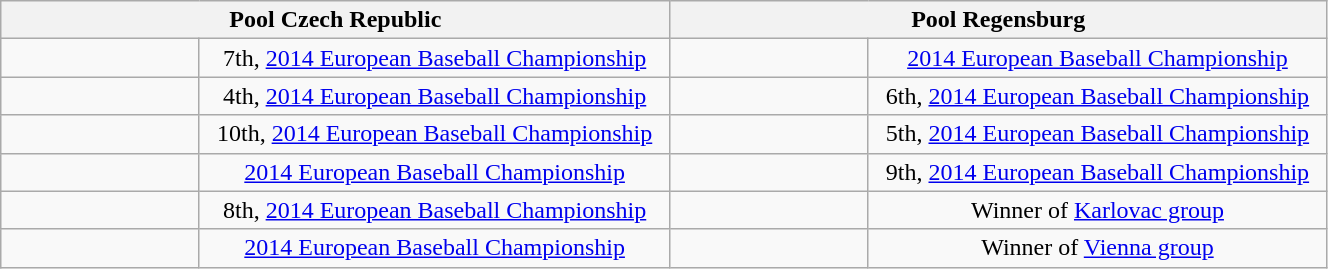<table class="wikitable" width=70%>
<tr>
<th colspan=2>Pool Czech Republic</th>
<th colspan=2>Pool Regensburg</th>
</tr>
<tr align=center>
<td width=125px></td>
<td>7th, <a href='#'>2014 European Baseball Championship</a></td>
<td width=125px></td>
<td> <a href='#'>2014 European Baseball Championship</a></td>
</tr>
<tr align=center>
<td></td>
<td>4th, <a href='#'>2014 European Baseball Championship</a></td>
<td></td>
<td>6th, <a href='#'>2014 European Baseball Championship</a></td>
</tr>
<tr align=center>
<td></td>
<td>10th, <a href='#'>2014 European Baseball Championship</a></td>
<td></td>
<td>5th, <a href='#'>2014 European Baseball Championship</a></td>
</tr>
<tr align=center>
<td></td>
<td> <a href='#'>2014 European Baseball Championship</a></td>
<td></td>
<td>9th, <a href='#'>2014 European Baseball Championship</a></td>
</tr>
<tr align=center>
<td></td>
<td>8th, <a href='#'>2014 European Baseball Championship</a></td>
<td></td>
<td>Winner of <a href='#'>Karlovac group</a></td>
</tr>
<tr align=center>
<td></td>
<td> <a href='#'>2014 European Baseball Championship</a></td>
<td></td>
<td>Winner of <a href='#'>Vienna group</a></td>
</tr>
</table>
